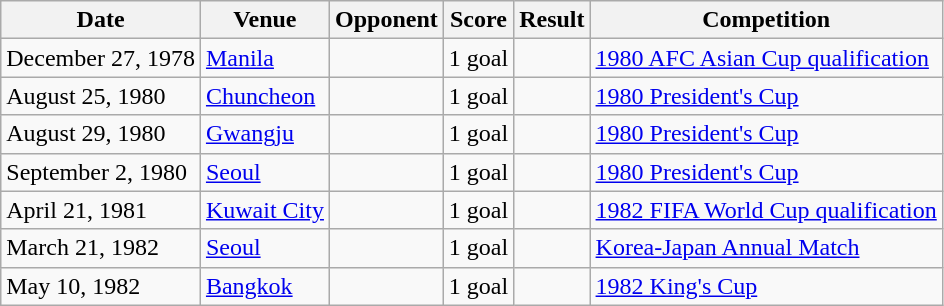<table class="wikitable">
<tr>
<th>Date</th>
<th>Venue</th>
<th>Opponent</th>
<th>Score</th>
<th>Result</th>
<th>Competition</th>
</tr>
<tr>
<td>December 27, 1978</td>
<td><a href='#'>Manila</a></td>
<td></td>
<td>1 goal</td>
<td></td>
<td><a href='#'>1980 AFC Asian Cup qualification</a></td>
</tr>
<tr>
<td>August 25, 1980</td>
<td><a href='#'>Chuncheon</a></td>
<td></td>
<td>1 goal</td>
<td></td>
<td><a href='#'>1980 President's Cup</a></td>
</tr>
<tr>
<td>August 29, 1980</td>
<td><a href='#'>Gwangju</a></td>
<td></td>
<td>1 goal</td>
<td></td>
<td><a href='#'>1980 President's Cup</a></td>
</tr>
<tr>
<td>September 2, 1980</td>
<td><a href='#'>Seoul</a></td>
<td></td>
<td>1 goal</td>
<td></td>
<td><a href='#'>1980 President's Cup</a></td>
</tr>
<tr>
<td>April 21, 1981</td>
<td><a href='#'>Kuwait City</a></td>
<td></td>
<td>1 goal</td>
<td></td>
<td><a href='#'>1982 FIFA World Cup qualification</a></td>
</tr>
<tr>
<td>March 21, 1982</td>
<td><a href='#'>Seoul</a></td>
<td></td>
<td>1 goal</td>
<td></td>
<td><a href='#'>Korea-Japan Annual Match</a></td>
</tr>
<tr>
<td>May 10, 1982</td>
<td><a href='#'>Bangkok</a></td>
<td></td>
<td>1 goal</td>
<td></td>
<td><a href='#'>1982 King's Cup</a></td>
</tr>
</table>
